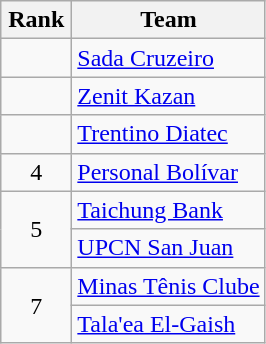<table class="wikitable" style="text-align:center;">
<tr>
<th width=40>Rank</th>
<th>Team</th>
</tr>
<tr>
<td></td>
<td style="text-align:left;"> <a href='#'>Sada Cruzeiro</a></td>
</tr>
<tr>
<td></td>
<td style="text-align:left;"> <a href='#'>Zenit Kazan</a></td>
</tr>
<tr>
<td></td>
<td style="text-align:left;"> <a href='#'>Trentino Diatec</a></td>
</tr>
<tr>
<td>4</td>
<td style="text-align:left;"> <a href='#'>Personal Bolívar</a></td>
</tr>
<tr>
<td rowspan=2>5</td>
<td style="text-align:left;"> <a href='#'>Taichung Bank</a></td>
</tr>
<tr>
<td style="text-align:left;"> <a href='#'>UPCN San Juan</a></td>
</tr>
<tr>
<td rowspan=2>7</td>
<td style="text-align:left;"> <a href='#'>Minas Tênis Clube</a></td>
</tr>
<tr>
<td style="text-align:left;"> <a href='#'>Tala'ea El-Gaish</a></td>
</tr>
</table>
